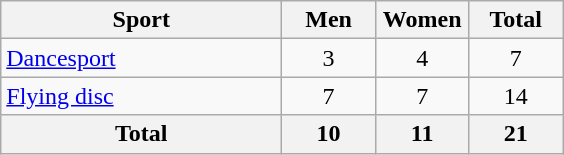<table class="wikitable sortable" style="text-align:center;">
<tr>
<th width=180>Sport</th>
<th width=55>Men</th>
<th width=55>Women</th>
<th width=55>Total</th>
</tr>
<tr>
<td align=left><a href='#'>Dancesport</a></td>
<td>3</td>
<td>4</td>
<td>7</td>
</tr>
<tr>
<td align=left><a href='#'>Flying disc</a></td>
<td>7</td>
<td>7</td>
<td>14</td>
</tr>
<tr>
<th>Total</th>
<th>10</th>
<th>11</th>
<th>21</th>
</tr>
</table>
